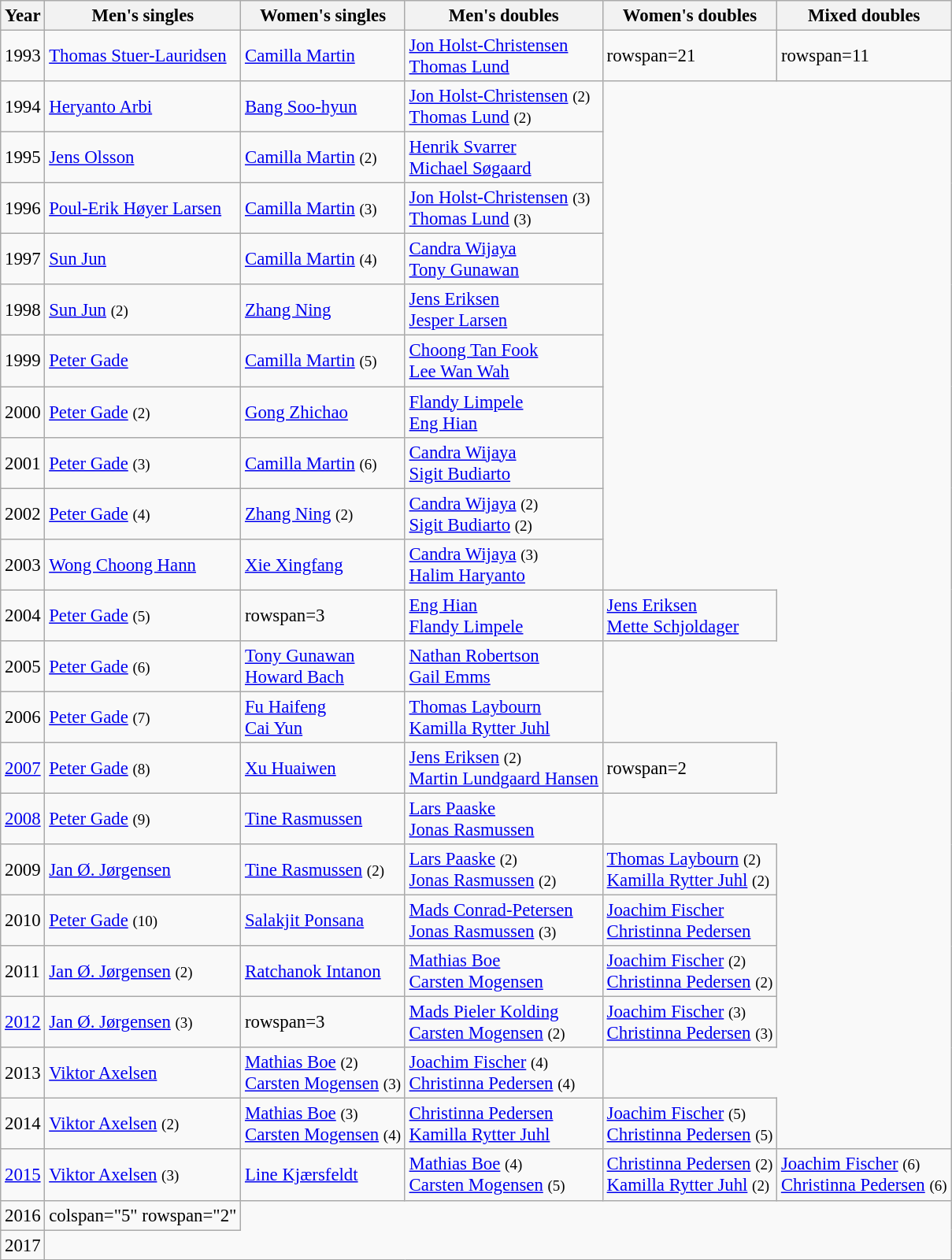<table class=wikitable style="font-size:95%;">
<tr>
<th>Year</th>
<th>Men's singles</th>
<th>Women's singles</th>
<th>Men's doubles</th>
<th>Women's doubles</th>
<th>Mixed doubles</th>
</tr>
<tr>
<td>1993</td>
<td> <a href='#'>Thomas Stuer-Lauridsen</a></td>
<td> <a href='#'>Camilla Martin</a></td>
<td> <a href='#'>Jon Holst-Christensen</a> <br>  <a href='#'>Thomas Lund</a></td>
<td>rowspan=21 </td>
<td>rowspan=11 </td>
</tr>
<tr>
<td>1994</td>
<td> <a href='#'>Heryanto Arbi</a></td>
<td> <a href='#'>Bang Soo-hyun</a></td>
<td> <a href='#'>Jon Holst-Christensen</a> <small>(2)</small> <br>  <a href='#'>Thomas Lund</a> <small>(2)</small></td>
</tr>
<tr>
<td>1995</td>
<td> <a href='#'>Jens Olsson</a></td>
<td> <a href='#'>Camilla Martin</a> <small>(2)</small></td>
<td> <a href='#'>Henrik Svarrer</a> <br>  <a href='#'>Michael Søgaard</a></td>
</tr>
<tr>
<td>1996</td>
<td> <a href='#'>Poul-Erik Høyer Larsen</a></td>
<td> <a href='#'>Camilla Martin</a> <small>(3)</small></td>
<td> <a href='#'>Jon Holst-Christensen</a> <small>(3)</small> <br>  <a href='#'>Thomas Lund</a> <small>(3)</small></td>
</tr>
<tr>
<td>1997</td>
<td> <a href='#'>Sun Jun</a></td>
<td> <a href='#'>Camilla Martin</a> <small>(4)</small></td>
<td> <a href='#'>Candra Wijaya</a> <br>  <a href='#'>Tony Gunawan</a></td>
</tr>
<tr>
<td>1998</td>
<td> <a href='#'>Sun Jun</a> <small>(2)</small></td>
<td> <a href='#'>Zhang Ning</a></td>
<td> <a href='#'>Jens Eriksen</a> <br>  <a href='#'>Jesper Larsen</a></td>
</tr>
<tr>
<td>1999</td>
<td> <a href='#'>Peter Gade</a></td>
<td> <a href='#'>Camilla Martin</a> <small>(5)</small></td>
<td> <a href='#'>Choong Tan Fook</a> <br>  <a href='#'>Lee Wan Wah</a></td>
</tr>
<tr>
<td>2000</td>
<td> <a href='#'>Peter Gade</a> <small>(2)</small></td>
<td> <a href='#'>Gong Zhichao</a></td>
<td> <a href='#'>Flandy Limpele</a> <br>  <a href='#'>Eng Hian</a></td>
</tr>
<tr>
<td>2001</td>
<td> <a href='#'>Peter Gade</a> <small>(3)</small></td>
<td> <a href='#'>Camilla Martin</a> <small>(6)</small></td>
<td> <a href='#'>Candra Wijaya</a> <br>  <a href='#'>Sigit Budiarto</a></td>
</tr>
<tr>
<td>2002</td>
<td> <a href='#'>Peter Gade</a> <small>(4)</small></td>
<td> <a href='#'>Zhang Ning</a> <small>(2)</small></td>
<td> <a href='#'>Candra Wijaya</a> <small>(2)</small> <br>  <a href='#'>Sigit Budiarto</a> <small>(2)</small></td>
</tr>
<tr>
<td>2003</td>
<td> <a href='#'>Wong Choong Hann</a></td>
<td> <a href='#'>Xie Xingfang</a></td>
<td> <a href='#'>Candra Wijaya</a> <small>(3)</small> <br>  <a href='#'>Halim Haryanto</a></td>
</tr>
<tr>
<td>2004</td>
<td> <a href='#'>Peter Gade</a> <small>(5)</small></td>
<td>rowspan=3 </td>
<td> <a href='#'>Eng Hian</a> <br>  <a href='#'>Flandy Limpele</a></td>
<td> <a href='#'>Jens Eriksen</a> <br>  <a href='#'>Mette Schjoldager</a></td>
</tr>
<tr>
<td>2005</td>
<td> <a href='#'>Peter Gade</a> <small>(6)</small></td>
<td> <a href='#'>Tony Gunawan</a> <br>  <a href='#'>Howard Bach</a></td>
<td> <a href='#'>Nathan Robertson</a> <br>  <a href='#'>Gail Emms</a></td>
</tr>
<tr>
<td>2006</td>
<td> <a href='#'>Peter Gade</a> <small>(7)</small></td>
<td> <a href='#'>Fu Haifeng</a> <br>  <a href='#'>Cai Yun</a></td>
<td> <a href='#'>Thomas Laybourn</a> <br>  <a href='#'>Kamilla Rytter Juhl</a></td>
</tr>
<tr>
<td><a href='#'>2007</a></td>
<td> <a href='#'>Peter Gade</a> <small>(8)</small></td>
<td> <a href='#'>Xu Huaiwen</a></td>
<td> <a href='#'>Jens Eriksen</a> <small>(2)</small> <br>  <a href='#'>Martin Lundgaard Hansen</a></td>
<td>rowspan=2 </td>
</tr>
<tr>
<td><a href='#'>2008</a></td>
<td> <a href='#'>Peter Gade</a> <small>(9)</small></td>
<td> <a href='#'>Tine Rasmussen</a></td>
<td> <a href='#'>Lars Paaske</a> <br>  <a href='#'>Jonas Rasmussen</a></td>
</tr>
<tr>
<td>2009</td>
<td> <a href='#'>Jan Ø. Jørgensen</a></td>
<td> <a href='#'>Tine Rasmussen</a> <small>(2)</small></td>
<td> <a href='#'>Lars Paaske</a> <small>(2)</small> <br>  <a href='#'>Jonas Rasmussen</a> <small>(2)</small></td>
<td> <a href='#'>Thomas Laybourn</a> <small>(2)</small> <br>  <a href='#'>Kamilla Rytter Juhl</a> <small>(2)</small></td>
</tr>
<tr>
<td>2010</td>
<td> <a href='#'>Peter Gade</a> <small>(10)</small></td>
<td> <a href='#'>Salakjit Ponsana</a></td>
<td> <a href='#'>Mads Conrad-Petersen</a> <br>  <a href='#'>Jonas Rasmussen</a> <small>(3)</small></td>
<td> <a href='#'>Joachim Fischer</a> <br>  <a href='#'>Christinna Pedersen</a></td>
</tr>
<tr>
<td>2011</td>
<td> <a href='#'>Jan Ø. Jørgensen</a> <small>(2)</small></td>
<td> <a href='#'>Ratchanok Intanon</a></td>
<td> <a href='#'>Mathias Boe</a> <br>  <a href='#'>Carsten Mogensen</a></td>
<td> <a href='#'>Joachim Fischer</a> <small>(2)</small> <br>  <a href='#'>Christinna Pedersen</a> <small>(2)</small></td>
</tr>
<tr>
<td><a href='#'>2012</a></td>
<td> <a href='#'>Jan Ø. Jørgensen</a> <small>(3)</small></td>
<td>rowspan=3 </td>
<td> <a href='#'>Mads Pieler Kolding</a> <br>  <a href='#'>Carsten Mogensen</a> <small>(2)</small></td>
<td> <a href='#'>Joachim Fischer</a> <small>(3)</small> <br>  <a href='#'>Christinna Pedersen</a> <small>(3)</small></td>
</tr>
<tr>
<td>2013</td>
<td> <a href='#'>Viktor Axelsen</a></td>
<td> <a href='#'>Mathias Boe</a> <small>(2)</small> <br>  <a href='#'>Carsten Mogensen</a> <small>(3)</small></td>
<td> <a href='#'>Joachim Fischer</a> <small>(4)</small> <br>  <a href='#'>Christinna Pedersen</a> <small>(4)</small></td>
</tr>
<tr>
<td>2014</td>
<td> <a href='#'>Viktor Axelsen</a> <small>(2)</small></td>
<td> <a href='#'>Mathias Boe</a> <small>(3)</small> <br>  <a href='#'>Carsten Mogensen</a> <small>(4)</small></td>
<td> <a href='#'>Christinna Pedersen</a> <br>  <a href='#'>Kamilla Rytter Juhl</a></td>
<td> <a href='#'>Joachim Fischer</a> <small>(5)</small> <br>  <a href='#'>Christinna Pedersen</a> <small>(5)</small></td>
</tr>
<tr>
<td><a href='#'>2015</a></td>
<td> <a href='#'>Viktor Axelsen</a> <small>(3)</small></td>
<td> <a href='#'>Line Kjærsfeldt</a></td>
<td> <a href='#'>Mathias Boe</a> <small>(4)</small> <br>  <a href='#'>Carsten Mogensen</a> <small>(5)</small></td>
<td> <a href='#'>Christinna Pedersen</a> <small>(2)</small> <br>  <a href='#'>Kamilla Rytter Juhl</a> <small>(2)</small></td>
<td> <a href='#'>Joachim Fischer</a> <small>(6)</small> <br>  <a href='#'>Christinna Pedersen</a> <small>(6)</small></td>
</tr>
<tr>
<td>2016</td>
<td>colspan="5" rowspan="2" </td>
</tr>
<tr>
<td>2017</td>
</tr>
</table>
